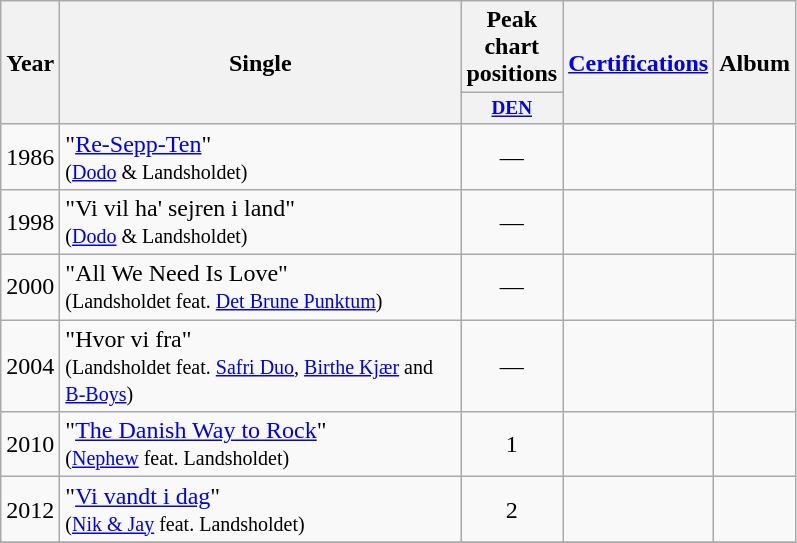<table class="wikitable">
<tr>
<th rowspan="2" align="center">Year</th>
<th rowspan="2" width="260" align="center">Single</th>
<th colspan="1" align="center">Peak chart <br>positions</th>
<th rowspan="2" align="center"><a href='#'>Certifications</a></th>
<th rowspan="2" align="center">Album</th>
</tr>
<tr>
<th style="width:3em;font-size:80%"><a href='#'>DEN</a><br></th>
</tr>
<tr>
<td>1986</td>
<td>"<a href='#'>Re-Sepp-Ten</a>" <br><small>(<a href='#'>Dodo</a> & Landsholdet)</small></td>
<td align="center">—</td>
<td></td>
<td></td>
</tr>
<tr>
<td>1998</td>
<td>"Vi vil ha' sejren i land" <br><small>(<a href='#'>Dodo</a> & Landsholdet)</small></td>
<td align="center">—</td>
<td></td>
<td></td>
</tr>
<tr>
<td>2000</td>
<td>"All We Need Is Love" <br><small>(Landsholdet feat. <a href='#'>Det Brune Punktum</a>)</small></td>
<td align="center">—</td>
<td></td>
<td></td>
</tr>
<tr>
<td>2004</td>
<td>"Hvor vi fra" <br><small>(Landsholdet feat. <a href='#'>Safri Duo</a>, <a href='#'>Birthe Kjær</a> and <a href='#'>B-Boys</a>)</small></td>
<td align="center">—</td>
<td></td>
<td></td>
</tr>
<tr>
<td>2010</td>
<td>"<a href='#'>The Danish Way to Rock</a>" <br><small>(<a href='#'>Nephew</a> feat. Landsholdet)</small></td>
<td align="center">1</td>
<td></td>
<td></td>
</tr>
<tr>
<td>2012</td>
<td>"<a href='#'>Vi vandt i dag</a>" <br><small>(<a href='#'>Nik & Jay</a> feat. Landsholdet)</small></td>
<td align="center">2</td>
<td></td>
<td></td>
</tr>
<tr>
</tr>
</table>
